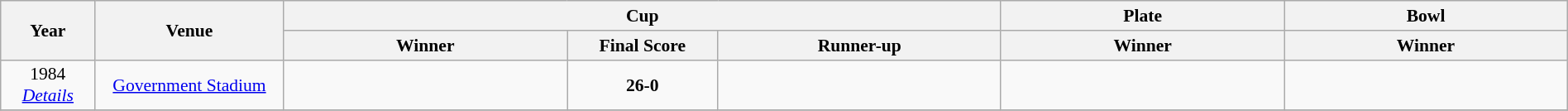<table class="wikitable" style="font-size:90%; width: 100%; text-align: center;">
<tr>
<th rowspan=2 width=5%>Year</th>
<th rowspan=2 width=10%>Venue</th>
<th colspan=3>Cup</th>
<th>Plate</th>
<th>Bowl</th>
</tr>
<tr>
<th width=15%>Winner</th>
<th width=8%>Final Score</th>
<th width=15%>Runner-up</th>
<th width=15%>Winner</th>
<th width=15%>Winner</th>
</tr>
<tr>
<td>1984<br> <em><a href='#'>Details</a></em></td>
<td><a href='#'>Government Stadium</a></td>
<td><strong></strong></td>
<td><strong>26-0</strong></td>
<td></td>
<td></td>
<td></td>
</tr>
<tr>
</tr>
</table>
